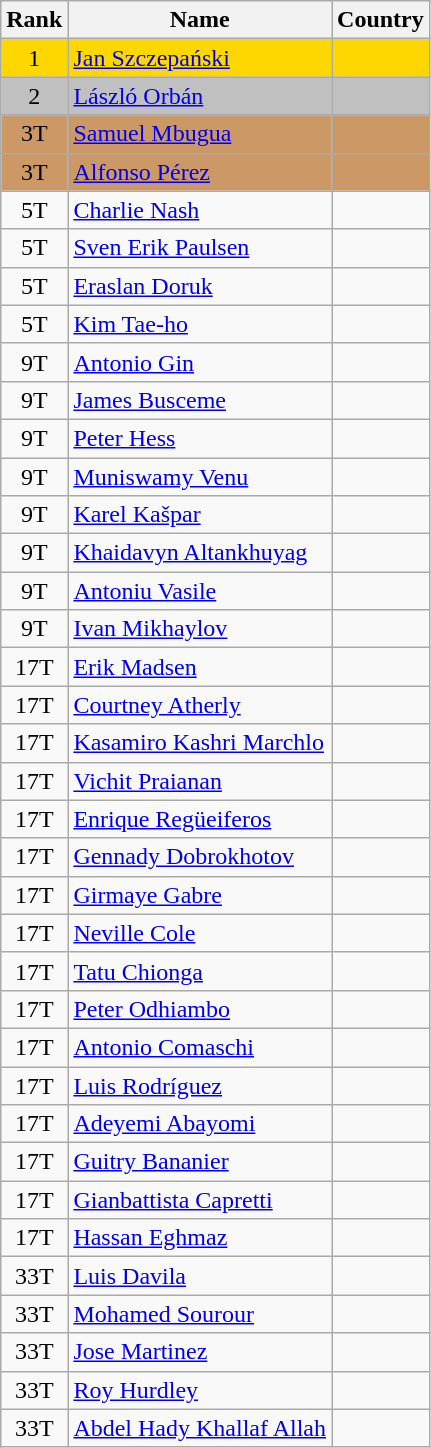<table class="wikitable sortable" style="text-align:center">
<tr>
<th>Rank</th>
<th>Name</th>
<th>Country</th>
</tr>
<tr bgcolor=gold>
<td>1</td>
<td align="left"><a href='#'>Jan Szczepański</a></td>
<td align="left"></td>
</tr>
<tr bgcolor=silver>
<td>2</td>
<td align="left"><a href='#'>László Orbán</a></td>
<td align="left"></td>
</tr>
<tr bgcolor=#CC9966>
<td>3T</td>
<td align="left"><a href='#'>Samuel Mbugua</a></td>
<td align="left"></td>
</tr>
<tr bgcolor=#CC9966>
<td>3T</td>
<td align="left"><a href='#'>Alfonso Pérez</a></td>
<td align="left"></td>
</tr>
<tr>
<td>5T</td>
<td align="left"><a href='#'>Charlie Nash</a></td>
<td align="left"></td>
</tr>
<tr>
<td>5T</td>
<td align="left"><a href='#'>Sven Erik Paulsen</a></td>
<td align="left"></td>
</tr>
<tr>
<td>5T</td>
<td align="left"><a href='#'>Eraslan Doruk</a></td>
<td align="left"></td>
</tr>
<tr>
<td>5T</td>
<td align="left"><a href='#'>Kim Tae-ho</a></td>
<td align="left"></td>
</tr>
<tr>
<td>9T</td>
<td align="left"><a href='#'>Antonio Gin</a></td>
<td align="left"></td>
</tr>
<tr>
<td>9T</td>
<td align="left"><a href='#'>James Busceme</a></td>
<td align="left"></td>
</tr>
<tr>
<td>9T</td>
<td align="left"><a href='#'>Peter Hess</a></td>
<td align="left"></td>
</tr>
<tr>
<td>9T</td>
<td align="left"><a href='#'>Muniswamy Venu</a></td>
<td align="left"></td>
</tr>
<tr>
<td>9T</td>
<td align="left"><a href='#'>Karel Kašpar</a></td>
<td align="left"></td>
</tr>
<tr>
<td>9T</td>
<td align="left"><a href='#'>Khaidavyn Altankhuyag</a></td>
<td align="left"></td>
</tr>
<tr>
<td>9T</td>
<td align="left"><a href='#'>Antoniu Vasile</a></td>
<td align="left"></td>
</tr>
<tr>
<td>9T</td>
<td align="left"><a href='#'>Ivan Mikhaylov</a></td>
<td align="left"></td>
</tr>
<tr>
<td>17T</td>
<td align="left"><a href='#'>Erik Madsen</a></td>
<td align="left"></td>
</tr>
<tr>
<td>17T</td>
<td align="left"><a href='#'>Courtney Atherly</a></td>
<td align="left"></td>
</tr>
<tr>
<td>17T</td>
<td align="left"><a href='#'>Kasamiro Kashri Marchlo</a></td>
<td align="left"></td>
</tr>
<tr>
<td>17T</td>
<td align="left"><a href='#'>Vichit Praianan</a></td>
<td align="left"></td>
</tr>
<tr>
<td>17T</td>
<td align="left"><a href='#'>Enrique Regüeiferos</a></td>
<td align="left"></td>
</tr>
<tr>
<td>17T</td>
<td align="left"><a href='#'>Gennady Dobrokhotov</a></td>
<td align="left"></td>
</tr>
<tr>
<td>17T</td>
<td align="left"><a href='#'>Girmaye Gabre</a></td>
<td align="left"></td>
</tr>
<tr>
<td>17T</td>
<td align="left"><a href='#'>Neville Cole</a></td>
<td align="left"></td>
</tr>
<tr>
<td>17T</td>
<td align="left"><a href='#'>Tatu Chionga</a></td>
<td align="left"></td>
</tr>
<tr>
<td>17T</td>
<td align="left"><a href='#'>Peter Odhiambo</a></td>
<td align="left"></td>
</tr>
<tr>
<td>17T</td>
<td align="left"><a href='#'>Antonio Comaschi</a></td>
<td align="left"></td>
</tr>
<tr>
<td>17T</td>
<td align="left"><a href='#'>Luis Rodríguez</a></td>
<td align="left"></td>
</tr>
<tr>
<td>17T</td>
<td align="left"><a href='#'>Adeyemi Abayomi</a></td>
<td align="left"></td>
</tr>
<tr>
<td>17T</td>
<td align="left"><a href='#'>Guitry Bananier</a></td>
<td align="left"></td>
</tr>
<tr>
<td>17T</td>
<td align="left"><a href='#'>Gianbattista Capretti</a></td>
<td align="left"></td>
</tr>
<tr>
<td>17T</td>
<td align="left"><a href='#'>Hassan Eghmaz</a></td>
<td align="left"></td>
</tr>
<tr>
<td>33T</td>
<td align="left"><a href='#'>Luis Davila</a></td>
<td align="left"></td>
</tr>
<tr>
<td>33T</td>
<td align="left"><a href='#'>Mohamed Sourour</a></td>
<td align="left"></td>
</tr>
<tr>
<td>33T</td>
<td align="left"><a href='#'>Jose Martinez</a></td>
<td align="left"></td>
</tr>
<tr>
<td>33T</td>
<td align="left"><a href='#'>Roy Hurdley</a></td>
<td align="left"></td>
</tr>
<tr>
<td>33T</td>
<td align="left"><a href='#'>Abdel Hady Khallaf Allah</a></td>
<td align="left"></td>
</tr>
</table>
